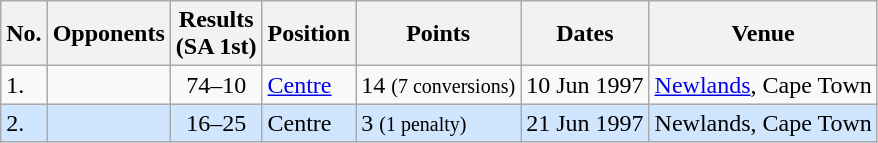<table class="wikitable sortable">
<tr>
<th>No.</th>
<th>Opponents</th>
<th>Results<br>(SA 1st)</th>
<th>Position</th>
<th>Points</th>
<th>Dates</th>
<th>Venue</th>
</tr>
<tr>
<td>1.</td>
<td></td>
<td align="center">74–10</td>
<td><a href='#'>Centre</a></td>
<td>14 <small>(7 conversions)</small></td>
<td>10 Jun 1997</td>
<td><a href='#'>Newlands</a>, Cape Town</td>
</tr>
<tr style="background: #D0E6FF;">
<td>2.</td>
<td></td>
<td align="center">16–25</td>
<td>Centre</td>
<td>3 <small>(1 penalty)</small></td>
<td>21 Jun 1997</td>
<td>Newlands, Cape Town</td>
</tr>
</table>
